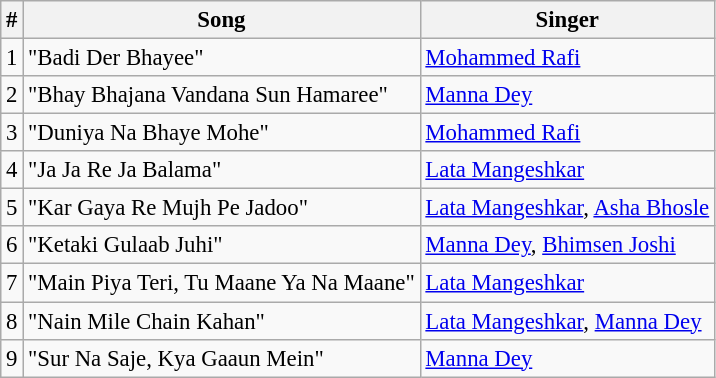<table class="wikitable" style="font-size:95%;">
<tr>
<th>#</th>
<th>Song</th>
<th>Singer</th>
</tr>
<tr>
<td>1</td>
<td>"Badi Der Bhayee"</td>
<td><a href='#'>Mohammed Rafi</a></td>
</tr>
<tr>
<td>2</td>
<td>"Bhay Bhajana Vandana Sun Hamaree"</td>
<td><a href='#'>Manna Dey</a></td>
</tr>
<tr>
<td>3</td>
<td>"Duniya Na Bhaye Mohe"</td>
<td><a href='#'>Mohammed Rafi</a></td>
</tr>
<tr>
<td>4</td>
<td>"Ja Ja Re Ja Balama"</td>
<td><a href='#'>Lata Mangeshkar</a></td>
</tr>
<tr>
<td>5</td>
<td>"Kar Gaya Re Mujh Pe Jadoo"</td>
<td><a href='#'>Lata Mangeshkar</a>, <a href='#'>Asha Bhosle</a></td>
</tr>
<tr>
<td>6</td>
<td>"Ketaki Gulaab Juhi"</td>
<td><a href='#'>Manna Dey</a>, <a href='#'>Bhimsen Joshi</a></td>
</tr>
<tr>
<td>7</td>
<td>"Main Piya Teri, Tu Maane Ya Na Maane"</td>
<td><a href='#'>Lata Mangeshkar</a></td>
</tr>
<tr>
<td>8</td>
<td>"Nain Mile Chain Kahan"</td>
<td><a href='#'>Lata Mangeshkar</a>, <a href='#'>Manna Dey</a></td>
</tr>
<tr>
<td>9</td>
<td>"Sur Na Saje, Kya Gaaun Mein"</td>
<td><a href='#'>Manna Dey</a></td>
</tr>
</table>
